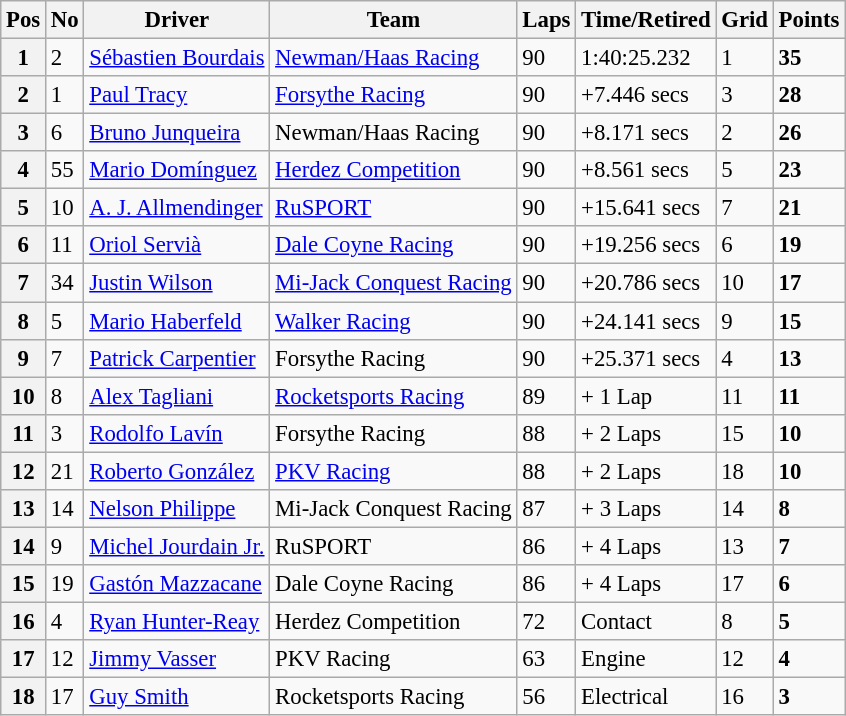<table class="wikitable" style="font-size:95%;">
<tr>
<th>Pos</th>
<th>No</th>
<th>Driver</th>
<th>Team</th>
<th>Laps</th>
<th>Time/Retired</th>
<th>Grid</th>
<th>Points</th>
</tr>
<tr>
<th>1</th>
<td>2</td>
<td> <a href='#'>Sébastien Bourdais</a></td>
<td><a href='#'>Newman/Haas Racing</a></td>
<td>90</td>
<td>1:40:25.232</td>
<td>1</td>
<td><strong>35</strong></td>
</tr>
<tr>
<th>2</th>
<td>1</td>
<td> <a href='#'>Paul Tracy</a></td>
<td><a href='#'>Forsythe Racing</a></td>
<td>90</td>
<td>+7.446 secs</td>
<td>3</td>
<td><strong>28</strong></td>
</tr>
<tr>
<th>3</th>
<td>6</td>
<td> <a href='#'>Bruno Junqueira</a></td>
<td>Newman/Haas Racing</td>
<td>90</td>
<td>+8.171 secs</td>
<td>2</td>
<td><strong>26</strong></td>
</tr>
<tr>
<th>4</th>
<td>55</td>
<td> <a href='#'>Mario Domínguez</a></td>
<td><a href='#'>Herdez Competition</a></td>
<td>90</td>
<td>+8.561 secs</td>
<td>5</td>
<td><strong>23</strong></td>
</tr>
<tr>
<th>5</th>
<td>10</td>
<td> <a href='#'>A. J. Allmendinger</a></td>
<td><a href='#'>RuSPORT</a></td>
<td>90</td>
<td>+15.641 secs</td>
<td>7</td>
<td><strong>21</strong></td>
</tr>
<tr>
<th>6</th>
<td>11</td>
<td> <a href='#'>Oriol Servià</a></td>
<td><a href='#'>Dale Coyne Racing</a></td>
<td>90</td>
<td>+19.256 secs</td>
<td>6</td>
<td><strong>19</strong></td>
</tr>
<tr>
<th>7</th>
<td>34</td>
<td> <a href='#'>Justin Wilson</a></td>
<td><a href='#'>Mi-Jack Conquest Racing</a></td>
<td>90</td>
<td>+20.786 secs</td>
<td>10</td>
<td><strong>17</strong></td>
</tr>
<tr>
<th>8</th>
<td>5</td>
<td> <a href='#'>Mario Haberfeld</a></td>
<td><a href='#'>Walker Racing</a></td>
<td>90</td>
<td>+24.141 secs</td>
<td>9</td>
<td><strong>15</strong></td>
</tr>
<tr>
<th>9</th>
<td>7</td>
<td> <a href='#'>Patrick Carpentier</a></td>
<td>Forsythe Racing</td>
<td>90</td>
<td>+25.371 secs</td>
<td>4</td>
<td><strong>13</strong></td>
</tr>
<tr>
<th>10</th>
<td>8</td>
<td> <a href='#'>Alex Tagliani</a></td>
<td><a href='#'>Rocketsports Racing</a></td>
<td>89</td>
<td>+ 1 Lap</td>
<td>11</td>
<td><strong>11</strong></td>
</tr>
<tr>
<th>11</th>
<td>3</td>
<td> <a href='#'>Rodolfo Lavín</a></td>
<td>Forsythe Racing</td>
<td>88</td>
<td>+ 2 Laps</td>
<td>15</td>
<td><strong>10</strong></td>
</tr>
<tr>
<th>12</th>
<td>21</td>
<td> <a href='#'>Roberto González</a></td>
<td><a href='#'>PKV Racing</a></td>
<td>88</td>
<td>+ 2 Laps</td>
<td>18</td>
<td><strong>10</strong></td>
</tr>
<tr>
<th>13</th>
<td>14</td>
<td> <a href='#'>Nelson Philippe</a></td>
<td>Mi-Jack Conquest Racing</td>
<td>87</td>
<td>+ 3 Laps</td>
<td>14</td>
<td><strong>8</strong></td>
</tr>
<tr>
<th>14</th>
<td>9</td>
<td> <a href='#'>Michel Jourdain Jr.</a></td>
<td>RuSPORT</td>
<td>86</td>
<td>+ 4 Laps</td>
<td>13</td>
<td><strong>7</strong></td>
</tr>
<tr>
<th>15</th>
<td>19</td>
<td> <a href='#'>Gastón Mazzacane</a></td>
<td>Dale Coyne Racing</td>
<td>86</td>
<td>+ 4 Laps</td>
<td>17</td>
<td><strong>6</strong></td>
</tr>
<tr>
<th>16</th>
<td>4</td>
<td> <a href='#'>Ryan Hunter-Reay</a></td>
<td>Herdez Competition</td>
<td>72</td>
<td>Contact</td>
<td>8</td>
<td><strong>5</strong></td>
</tr>
<tr>
<th>17</th>
<td>12</td>
<td> <a href='#'>Jimmy Vasser</a></td>
<td>PKV Racing</td>
<td>63</td>
<td>Engine</td>
<td>12</td>
<td><strong>4</strong></td>
</tr>
<tr>
<th>18</th>
<td>17</td>
<td> <a href='#'>Guy Smith</a></td>
<td>Rocketsports Racing</td>
<td>56</td>
<td>Electrical</td>
<td>16</td>
<td><strong>3</strong></td>
</tr>
</table>
